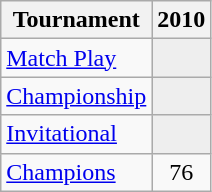<table class="wikitable" style="text-align:center;">
<tr>
<th>Tournament</th>
<th>2010</th>
</tr>
<tr>
<td align="left"><a href='#'>Match Play</a></td>
<td style="background:#eeeeee;"></td>
</tr>
<tr>
<td align="left"><a href='#'>Championship</a></td>
<td style="background:#eeeeee;"></td>
</tr>
<tr>
<td align="left"><a href='#'>Invitational</a></td>
<td style="background:#eeeeee;"></td>
</tr>
<tr>
<td align="left"><a href='#'>Champions</a></td>
<td>76</td>
</tr>
</table>
